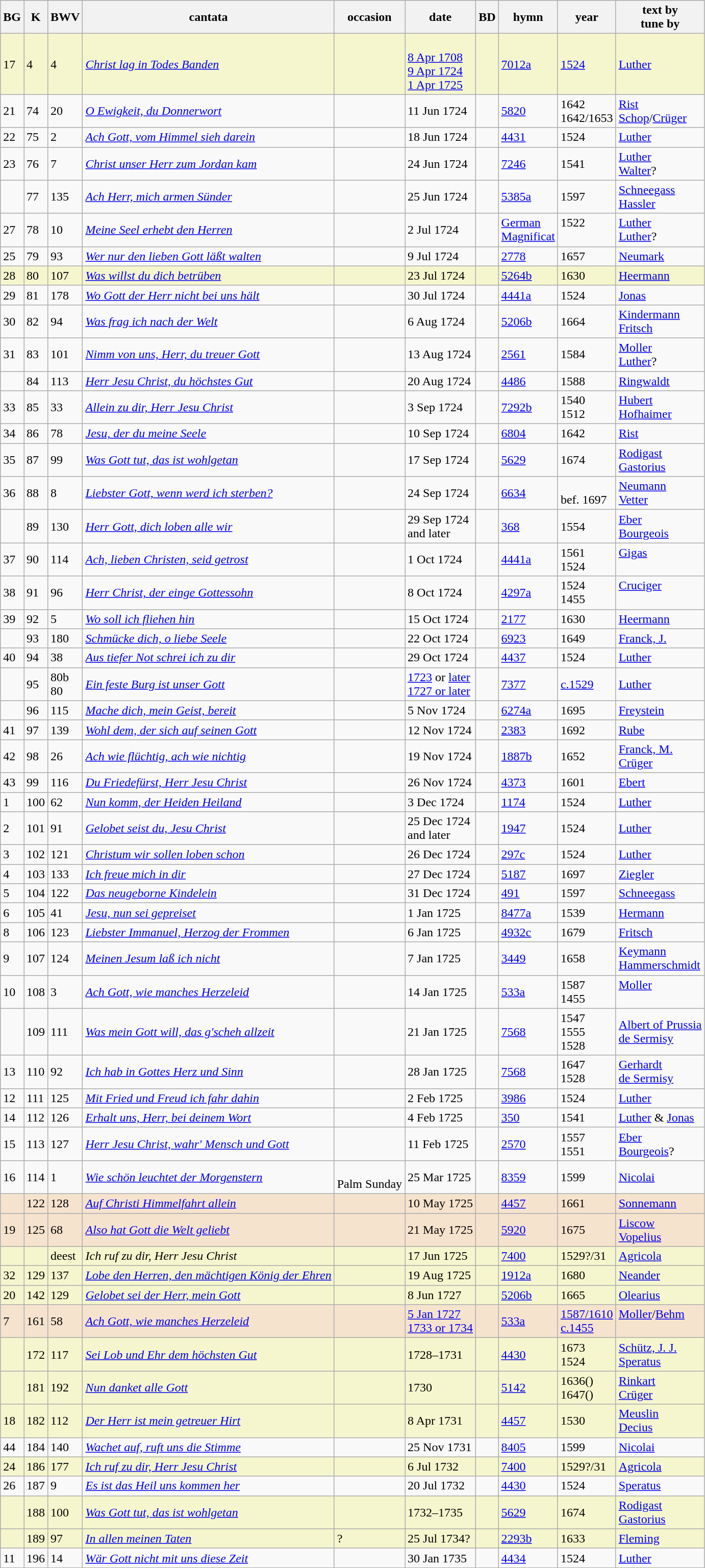<table class="wikitable sortable">
<tr>
<th>BG</th>
<th>K</th>
<th>BWV</th>
<th>cantata</th>
<th>occasion</th>
<th>date</th>
<th>BD</th>
<th>hymn</th>
<th>year</th>
<th>text by<br>tune by</th>
</tr>
<tr id = "K 4" style="background: #F5F6CE;">
<td data-sort-value="18">17</td>
<td>4</td>
<td>4</td>
<td><em><a href='#'>Christ lag in Todes Banden</a></em></td>
<td></td>
<td data-sort-value="1707-04-24"><br><a href='#'>8 Apr 1708</a><br><a href='#'>9 Apr 1724</a><br><a href='#'>1 Apr 1725</a></td>
<td><br></td>
<td><a href='#'>7012a</a></td>
<td><a href='#'>1524</a></td>
<td><a href='#'>Luther</a></td>
</tr>
<tr id = BWV_20>
<td data-sort-value="23">21</td>
<td>74</td>
<td>20</td>
<td><em><a href='#'>O Ewigkeit, du Donnerwort</a></em></td>
<td></td>
<td data-sort-value="1724-06-11">11 Jun 1724</td>
<td></td>
<td><a href='#'>5820</a></td>
<td>1642<br>1642/1653</td>
<td><a href='#'>Rist</a><br><a href='#'>Schop</a>/<a href='#'>Crüger</a></td>
</tr>
<tr id = BWV_2>
<td data-sort-value="24">22</td>
<td>75</td>
<td>2</td>
<td><em><a href='#'>Ach Gott, vom Himmel sieh darein</a></em></td>
<td></td>
<td data-sort-value="1724-06-18">18 Jun 1724</td>
<td></td>
<td><a href='#'>4431</a></td>
<td>1524</td>
<td><a href='#'>Luther</a></td>
</tr>
<tr id = BWV_7>
<td data-sort-value="25">23</td>
<td>76</td>
<td>7</td>
<td><em><a href='#'>Christ unser Herr zum Jordan kam</a></em></td>
<td></td>
<td data-sort-value="1724-06-24">24 Jun 1724</td>
<td></td>
<td><a href='#'>7246</a></td>
<td>1541</td>
<td><a href='#'>Luther</a><br><a href='#'>Walter</a>?</td>
</tr>
<tr id = BWV_135>
<td data-sort-value="26"></td>
<td>77</td>
<td>135</td>
<td><em><a href='#'>Ach Herr, mich armen Sünder</a></em></td>
<td></td>
<td data-sort-value="1724-06-25">25 Jun 1724</td>
<td></td>
<td><a href='#'>5385a</a></td>
<td>1597</td>
<td><a href='#'>Schneegass</a><br><a href='#'>Hassler</a></td>
</tr>
<tr id = BWV_10>
<td data-sort-value="31">27</td>
<td>78</td>
<td>10</td>
<td><em><a href='#'>Meine Seel erhebt den Herren</a></em></td>
<td></td>
<td data-sort-value="1724-07-02">2 Jul 1724</td>
<td></td>
<td><a href='#'>German<br>Magnificat</a></td>
<td>1522<br> </td>
<td><a href='#'>Luther</a><br><a href='#'>Luther</a>?</td>
</tr>
<tr id = BWV_93>
<td data-sort-value="29">25</td>
<td>79</td>
<td>93</td>
<td><em><a href='#'>Wer nur den lieben Gott läßt walten</a></em></td>
<td></td>
<td data-sort-value="1724-07-09">9 Jul 1724</td>
<td></td>
<td><a href='#'>2778</a></td>
<td>1657</td>
<td><a href='#'>Neumark</a><br></td>
</tr>
<tr id = BWV_107 style="background: #F5F6CE;">
<td data-sort-value="32">28</td>
<td>80</td>
<td>107</td>
<td><em><a href='#'>Was willst du dich betrüben</a></em></td>
<td></td>
<td data-sort-value="1724-07-23">23 Jul 1724</td>
<td></td>
<td><a href='#'>5264b</a></td>
<td>1630</td>
<td><a href='#'>Heermann</a><br></td>
</tr>
<tr id = BWV_178>
<td data-sort-value="33">29</td>
<td>81</td>
<td>178</td>
<td><em><a href='#'>Wo Gott der Herr nicht bei uns hält</a></em></td>
<td></td>
<td data-sort-value="1724-07-30">30 Jul 1724</td>
<td></td>
<td><a href='#'>4441a</a></td>
<td>1524</td>
<td><a href='#'>Jonas</a><br></td>
</tr>
<tr id = BWV_94>
<td data-sort-value="34">30</td>
<td>82</td>
<td>94</td>
<td><em><a href='#'>Was frag ich nach der Welt</a></em></td>
<td></td>
<td data-sort-value="1724-08-06">6 Aug 1724</td>
<td></td>
<td><a href='#'>5206b</a></td>
<td>1664</td>
<td><a href='#'>Kindermann</a><br><a href='#'>Fritsch</a></td>
</tr>
<tr id = BWV_101>
<td data-sort-value="35">31</td>
<td>83</td>
<td>101</td>
<td><em><a href='#'>Nimm von uns, Herr, du treuer Gott</a></em></td>
<td></td>
<td data-sort-value="1724-08-13">13 Aug 1724</td>
<td></td>
<td><a href='#'>2561</a></td>
<td>1584</td>
<td><a href='#'>Moller</a><br><a href='#'>Luther</a>?</td>
</tr>
<tr id = BWV_113>
<td data-sort-value="36"></td>
<td>84</td>
<td>113</td>
<td><em><a href='#'>Herr Jesu Christ, du höchstes Gut</a></em></td>
<td></td>
<td data-sort-value="1724-08-20">20 Aug 1724</td>
<td></td>
<td><a href='#'>4486</a></td>
<td>1588</td>
<td><a href='#'>Ringwaldt</a></td>
</tr>
<tr id = BWV_33>
<td data-sort-value="38">33</td>
<td>85</td>
<td>33</td>
<td><em><a href='#'>Allein zu dir, Herr Jesu Christ</a></em></td>
<td></td>
<td data-sort-value="1724-09-03">3 Sep 1724</td>
<td></td>
<td><a href='#'>7292b</a></td>
<td>1540<br>1512</td>
<td><a href='#'>Hubert</a><br><a href='#'>Hofhaimer</a></td>
</tr>
<tr id = BWV_78>
<td data-sort-value="39">34</td>
<td>86</td>
<td>78</td>
<td><em><a href='#'>Jesu, der du meine Seele</a></em></td>
<td></td>
<td data-sort-value="1724-09-10">10 Sep 1724</td>
<td></td>
<td><a href='#'>6804</a></td>
<td>1642</td>
<td><a href='#'>Rist</a><br></td>
</tr>
<tr id = BWV_99>
<td data-sort-value="40">35</td>
<td>87</td>
<td>99</td>
<td><em><a href='#'>Was Gott tut, das ist wohlgetan</a></em></td>
<td></td>
<td data-sort-value="1724-09-17">17 Sep 1724</td>
<td></td>
<td><a href='#'>5629</a></td>
<td>1674</td>
<td><a href='#'>Rodigast</a><br><a href='#'>Gastorius</a></td>
</tr>
<tr id = BWV_8>
<td data-sort-value="41">36</td>
<td>88</td>
<td>8</td>
<td><em><a href='#'>Liebster Gott, wenn werd ich sterben?</a></em></td>
<td></td>
<td data-sort-value="1724-09-24">24 Sep 1724<br></td>
<td><br></td>
<td><a href='#'>6634</a></td>
<td><br>bef. 1697</td>
<td><a href='#'>Neumann</a><br><a href='#'>Vetter</a></td>
</tr>
<tr id = BWV_130>
<td data-sort-value="42"></td>
<td>89</td>
<td>130</td>
<td><em><a href='#'>Herr Gott, dich loben alle wir</a></em></td>
<td></td>
<td data-sort-value="1724-09-29">29 Sep 1724<br>and later</td>
<td><br></td>
<td><a href='#'>368</a></td>
<td>1554</td>
<td><a href='#'>Eber</a><br><a href='#'>Bourgeois</a></td>
</tr>
<tr id = BWV_114>
<td data-sort-value="43">37</td>
<td>90</td>
<td>114</td>
<td><em><a href='#'>Ach, lieben Christen, seid getrost</a></em></td>
<td></td>
<td data-sort-value="1724-10-01">1 Oct 1724</td>
<td></td>
<td><a href='#'>4441a</a></td>
<td>1561<br>1524</td>
<td><a href='#'>Gigas</a><br> </td>
</tr>
<tr id = BWV_96>
<td data-sort-value="44">38</td>
<td>91</td>
<td>96</td>
<td><em><a href='#'>Herr Christ, der einge Gottessohn</a></em></td>
<td></td>
<td data-sort-value="1724-10-08">8 Oct 1724</td>
<td></td>
<td><a href='#'>4297a</a></td>
<td>1524<br>1455</td>
<td><a href='#'>Cruciger</a><br> </td>
</tr>
<tr id = BWV_5>
<td data-sort-value="45">39</td>
<td>92</td>
<td>5</td>
<td><em><a href='#'>Wo soll ich fliehen hin</a></em></td>
<td></td>
<td data-sort-value="1724-10-15">15 Oct 1724</td>
<td></td>
<td><a href='#'>2177</a></td>
<td>1630</td>
<td><a href='#'>Heermann</a><br></td>
</tr>
<tr id = BWV_180>
<td data-sort-value="46"></td>
<td>93</td>
<td>180</td>
<td><em><a href='#'>Schmücke dich, o liebe Seele</a></em></td>
<td></td>
<td data-sort-value="1724-10-22">22 Oct 1724</td>
<td></td>
<td><a href='#'>6923</a></td>
<td>1649</td>
<td><a href='#'>Franck, J.</a><br></td>
</tr>
<tr id = BWV_38>
<td data-sort-value="47">40</td>
<td>94</td>
<td>38</td>
<td><em><a href='#'>Aus tiefer Not schrei ich zu dir</a></em></td>
<td></td>
<td data-sort-value="1724-10-29">29 Oct 1724</td>
<td></td>
<td><a href='#'>4437</a></td>
<td>1524</td>
<td><a href='#'>Luther</a><br></td>
</tr>
<tr id = "K 95">
<td data-sort-value="48"></td>
<td>95</td>
<td>80b<br>80</td>
<td><em><a href='#'>Ein feste Burg ist unser Gott</a></em></td>
<td></td>
<td data-sort-value="1727-10-31"><a href='#'>1723</a> or <a href='#'>later</a><br><a href='#'>1727 or later</a></td>
<td><br></td>
<td><a href='#'>7377</a></td>
<td><a href='#'>c.1529</a></td>
<td><a href='#'>Luther</a></td>
</tr>
<tr id = BWV_115>
<td data-sort-value="49"></td>
<td>96</td>
<td>115</td>
<td><em><a href='#'>Mache dich, mein Geist, bereit</a></em></td>
<td></td>
<td data-sort-value="1724-11-05">5 Nov 1724</td>
<td></td>
<td><a href='#'>6274a</a></td>
<td>1695</td>
<td><a href='#'>Freystein</a><br></td>
</tr>
<tr id = BWV_139>
<td data-sort-value="51">41</td>
<td>97</td>
<td>139</td>
<td><em><a href='#'>Wohl dem, der sich auf seinen Gott</a></em></td>
<td></td>
<td data-sort-value="1724-11-12">12 Nov 1724</td>
<td></td>
<td><a href='#'>2383</a></td>
<td>1692</td>
<td><a href='#'>Rube</a><br></td>
</tr>
<tr id = BWV_26>
<td data-sort-value="52">42</td>
<td>98</td>
<td>26</td>
<td><em><a href='#'>Ach wie flüchtig, ach wie nichtig</a></em></td>
<td></td>
<td data-sort-value="1724-11-19">19 Nov 1724</td>
<td></td>
<td><a href='#'>1887b</a></td>
<td>1652</td>
<td><a href='#'>Franck, M.</a><br><a href='#'>Crüger</a></td>
</tr>
<tr id = BWV_116>
<td data-sort-value="53">43</td>
<td>99</td>
<td>116</td>
<td><em><a href='#'>Du Friedefürst, Herr Jesu Christ</a></em></td>
<td></td>
<td data-sort-value="1724-11-26">26 Nov 1724</td>
<td></td>
<td><a href='#'>4373</a></td>
<td>1601</td>
<td><a href='#'>Ebert</a><br></td>
</tr>
<tr id = BWV_62>
<td data-sort-value="1">1</td>
<td>100</td>
<td>62</td>
<td><em><a href='#'>Nun komm, der Heiden Heiland</a></em></td>
<td></td>
<td data-sort-value="1724-12-03">3 Dec 1724</td>
<td></td>
<td><a href='#'>1174</a></td>
<td>1524</td>
<td><a href='#'>Luther</a><br></td>
</tr>
<tr id = BWV_91>
<td data-sort-value="2">2</td>
<td>101</td>
<td>91</td>
<td><em><a href='#'>Gelobet seist du, Jesu Christ</a></em></td>
<td></td>
<td data-sort-value="1724-12-25">25 Dec 1724<br>and later</td>
<td><br></td>
<td><a href='#'>1947</a></td>
<td>1524</td>
<td><a href='#'>Luther</a><br></td>
</tr>
<tr id = BWV_121>
<td data-sort-value="3">3</td>
<td>102</td>
<td>121</td>
<td><em><a href='#'>Christum wir sollen loben schon</a></em></td>
<td></td>
<td data-sort-value="1724-12-26">26 Dec 1724</td>
<td></td>
<td><a href='#'>297c</a></td>
<td>1524</td>
<td><a href='#'>Luther</a><br></td>
</tr>
<tr id = BWV_133>
<td data-sort-value="4">4</td>
<td>103</td>
<td>133</td>
<td><em><a href='#'>Ich freue mich in dir</a></em></td>
<td></td>
<td data-sort-value="1724-12-27">27 Dec 1724</td>
<td></td>
<td><a href='#'>5187</a></td>
<td>1697</td>
<td><a href='#'>Ziegler</a><br></td>
</tr>
<tr id = BWV_122>
<td data-sort-value="5">5</td>
<td>104</td>
<td>122</td>
<td><em><a href='#'>Das neugeborne Kindelein</a></em></td>
<td></td>
<td data-sort-value="1724-12-31">31 Dec 1724</td>
<td></td>
<td><a href='#'>491</a></td>
<td>1597</td>
<td><a href='#'>Schneegass</a></td>
</tr>
<tr id = BWV_41>
<td data-sort-value="6">6</td>
<td>105</td>
<td>41</td>
<td><em><a href='#'>Jesu, nun sei gepreiset</a></em></td>
<td></td>
<td data-sort-value="1725-01-01">1 Jan 1725</td>
<td></td>
<td><a href='#'>8477a</a></td>
<td>1539</td>
<td><a href='#'>Hermann</a><br></td>
</tr>
<tr id = BWV_123>
<td data-sort-value="8">8</td>
<td>106</td>
<td>123</td>
<td><em><a href='#'>Liebster Immanuel, Herzog der Frommen</a></em></td>
<td></td>
<td data-sort-value="1725-01-06">6 Jan 1725</td>
<td></td>
<td><a href='#'>4932c</a></td>
<td>1679</td>
<td><a href='#'>Fritsch</a><br></td>
</tr>
<tr id = BWV_124>
<td data-sort-value="9">9</td>
<td>107</td>
<td>124</td>
<td><em><a href='#'>Meinen Jesum laß ich nicht</a></em></td>
<td></td>
<td data-sort-value="1725-01-07">7 Jan 1725</td>
<td></td>
<td><a href='#'>3449</a></td>
<td>1658</td>
<td><a href='#'>Keymann</a><br><a href='#'>Hammerschmidt</a></td>
</tr>
<tr id = BWV_3>
<td data-sort-value="10">10</td>
<td>108</td>
<td>3</td>
<td><em><a href='#'>Ach Gott, wie manches Herzeleid</a></em></td>
<td></td>
<td data-sort-value="1725-01-14">14 Jan 1725</td>
<td></td>
<td><a href='#'>533a</a></td>
<td>1587<br>1455</td>
<td><a href='#'>Moller</a><br> </td>
</tr>
<tr id = BWV_111>
<td data-sort-value="11"></td>
<td>109</td>
<td>111</td>
<td><em><a href='#'>Was mein Gott will, das g'scheh allzeit</a></em></td>
<td></td>
<td data-sort-value="1725-01-21">21 Jan 1725</td>
<td></td>
<td><a href='#'>7568</a></td>
<td>1547<br>1555<br>1528</td>
<td><a href='#'>Albert of Prussia</a><br><a href='#'>de Sermisy</a></td>
</tr>
<tr id = BWV_92>
<td data-sort-value="14">13</td>
<td>110</td>
<td>92</td>
<td><em><a href='#'>Ich hab in Gottes Herz und Sinn</a></em></td>
<td></td>
<td data-sort-value="1725-01-28">28 Jan 1725</td>
<td></td>
<td><a href='#'>7568</a></td>
<td>1647<br>1528</td>
<td><a href='#'>Gerhardt</a><br><a href='#'>de Sermisy</a></td>
</tr>
<tr id = BWV_125>
<td data-sort-value="13">12</td>
<td>111</td>
<td>125</td>
<td><em><a href='#'>Mit Fried und Freud ich fahr dahin</a></em></td>
<td></td>
<td data-sort-value="1725-02-02">2 Feb 1725</td>
<td></td>
<td><a href='#'>3986</a></td>
<td>1524</td>
<td><a href='#'>Luther</a></td>
</tr>
<tr id = BWV_126>
<td data-sort-value="15">14</td>
<td>112</td>
<td>126</td>
<td><em><a href='#'>Erhalt uns, Herr, bei deinem Wort</a></em></td>
<td></td>
<td data-sort-value="1725-02-04">4 Feb 1725</td>
<td></td>
<td><a href='#'>350</a></td>
<td>1541</td>
<td><a href='#'>Luther</a> & <a href='#'>Jonas</a></td>
</tr>
<tr id = BWV_127>
<td data-sort-value="16">15</td>
<td>113</td>
<td>127</td>
<td><em><a href='#'>Herr Jesu Christ, wahr' Mensch und Gott</a></em></td>
<td></td>
<td data-sort-value="1725-02-11">11 Feb 1725</td>
<td></td>
<td><a href='#'>2570</a></td>
<td>1557<br>1551</td>
<td><a href='#'>Eber</a><br><a href='#'>Bourgeois</a>?</td>
</tr>
<tr id = BWV_1>
<td data-sort-value="17">16</td>
<td>114</td>
<td>1</td>
<td><em><a href='#'>Wie schön leuchtet der Morgenstern</a></em></td>
<td><br>Palm Sunday</td>
<td data-sort-value="1725-03-25">25 Mar 1725</td>
<td></td>
<td><a href='#'>8359</a></td>
<td>1599</td>
<td><a href='#'>Nicolai</a></td>
</tr>
<tr id = BWV_128 style="background: #F6E3CE;">
<td data-sort-value="50"></td>
<td>122</td>
<td>128</td>
<td><em><a href='#'>Auf Christi Himmelfahrt allein</a></em></td>
<td></td>
<td data-sort-value="1725-05-10">10 May 1725</td>
<td></td>
<td><a href='#'>4457</a></td>
<td>1661</td>
<td><a href='#'>Sonnemann</a><br></td>
</tr>
<tr id = BWV_68 style="background: #F6E3CE;">
<td data-sort-value="21">19</td>
<td>125</td>
<td>68</td>
<td><em><a href='#'>Also hat Gott die Welt geliebt</a></em></td>
<td></td>
<td data-sort-value="1725-05-21">21 May 1725</td>
<td></td>
<td><a href='#'>5920</a></td>
<td>1675</td>
<td><a href='#'>Liscow</a><br><a href='#'>Vopelius</a></td>
</tr>
<tr id = "BWV deest" style="background: #F5F6CE;">
<td data-sort-value="27"></td>
<td data-sort-value="127"></td>
<td>deest</td>
<td><em>Ich ruf zu dir, Herr Jesu Christ</em></td>
<td></td>
<td data-sort-value="1725-06-17">17 Jun 1725</td>
<td></td>
<td><a href='#'>7400</a></td>
<td>1529?/31</td>
<td><a href='#'>Agricola</a><br></td>
</tr>
<tr id = BWV_137 style="background: #F5F6CE;">
<td data-sort-value="37">32</td>
<td>129</td>
<td>137</td>
<td><em><a href='#'>Lobe den Herren, den mächtigen König der Ehren</a></em></td>
<td></td>
<td data-sort-value="1725-08-19">19 Aug 1725</td>
<td></td>
<td><a href='#'>1912a</a></td>
<td>1680</td>
<td><a href='#'>Neander</a></td>
</tr>
<tr id = BWV_129 style="background: #F5F6CE;">
<td data-sort-value="22">20</td>
<td>142</td>
<td>129</td>
<td><em><a href='#'>Gelobet sei der Herr, mein Gott</a></em></td>
<td></td>
<td data-sort-value="1727-06-08">8 Jun 1727</td>
<td></td>
<td><a href='#'>5206b</a></td>
<td>1665</td>
<td><a href='#'>Olearius</a><br></td>
</tr>
<tr id = "K 161" style="background: #F6E3CE;">
<td data-sort-value="7">7</td>
<td>161</td>
<td>58</td>
<td><em><a href='#'>Ach Gott, wie manches Herzeleid</a></em></td>
<td></td>
<td data-sort-value="1727-01-05"><a href='#'>5 Jan 1727</a><br><a href='#'>1733 or 1734</a></td>
<td><br></td>
<td><a href='#'>533a</a></td>
<td><a href='#'>1587/1610</a><br><a href='#'>c.1455</a></td>
<td><a href='#'>Moller</a>/<a href='#'>Behm</a><br> </td>
</tr>
<tr id = BWV_117 style="background: #F5F6CE;">
<td data-sort-value="55"></td>
<td>172</td>
<td>117</td>
<td><em><a href='#'>Sei Lob und Ehr dem höchsten Gut</a></em></td>
<td></td>
<td data-sort-value="1729-12-31">1728–1731</td>
<td></td>
<td><a href='#'>4430</a></td>
<td>1673<br>1524</td>
<td><a href='#'>Schütz, J. J.</a><br><a href='#'>Speratus</a></td>
</tr>
<tr id = BWV_192 style="background: #F5F6CE;">
<td data-sort-value="56"></td>
<td>181</td>
<td>192</td>
<td><em><a href='#'>Nun danket alle Gott</a></em></td>
<td></td>
<td data-sort-value="1730-07-01">1730</td>
<td></td>
<td><a href='#'>5142</a></td>
<td>1636()<br>1647()</td>
<td><a href='#'>Rinkart</a><br><a href='#'>Crüger</a></td>
</tr>
<tr id = BWV_112 style="background: #F5F6CE;">
<td data-sort-value="19">18</td>
<td>182</td>
<td>112</td>
<td><em><a href='#'>Der Herr ist mein getreuer Hirt</a></em></td>
<td></td>
<td data-sort-value="1731-04-08">8 Apr 1731</td>
<td></td>
<td><a href='#'>4457</a></td>
<td>1530</td>
<td><a href='#'>Meuslin</a><br><a href='#'>Decius</a></td>
</tr>
<tr id = BWV_140>
<td data-sort-value="54">44</td>
<td>184</td>
<td>140</td>
<td><em><a href='#'>Wachet auf, ruft uns die Stimme</a></em></td>
<td></td>
<td data-sort-value="1731-11-25">25 Nov 1731</td>
<td></td>
<td><a href='#'>8405</a></td>
<td>1599</td>
<td><a href='#'>Nicolai</a></td>
</tr>
<tr id = BWV_177 style="background: #F5F6CE;">
<td data-sort-value="28">24</td>
<td>186</td>
<td>177</td>
<td><em><a href='#'>Ich ruf zu dir, Herr Jesu Christ</a></em></td>
<td></td>
<td data-sort-value="1732-07-06">6 Jul 1732</td>
<td></td>
<td><a href='#'>7400</a></td>
<td>1529?/31</td>
<td><a href='#'>Agricola</a><br></td>
</tr>
<tr id = BWV_9>
<td data-sort-value="30">26</td>
<td>187</td>
<td>9</td>
<td><em><a href='#'>Es ist das Heil uns kommen her</a></em></td>
<td></td>
<td data-sort-value="1732-07-20">20 Jul 1732</td>
<td></td>
<td><a href='#'>4430</a></td>
<td>1524</td>
<td><a href='#'>Speratus</a><br></td>
</tr>
<tr id = BWV_100 style="background: #F5F6CE;">
<td data-sort-value="57"></td>
<td>188</td>
<td>100</td>
<td><em><a href='#'>Was Gott tut, das ist wohlgetan</a></em></td>
<td></td>
<td data-sort-value="1733-12-31">1732–1735</td>
<td></td>
<td><a href='#'>5629</a></td>
<td>1674</td>
<td><a href='#'>Rodigast</a><br><a href='#'>Gastorius</a></td>
</tr>
<tr id = BWV_97 style="background: #F5F6CE;">
<td data-sort-value="58"></td>
<td>189</td>
<td>97</td>
<td><em><a href='#'>In allen meinen Taten</a></em></td>
<td>?</td>
<td data-sort-value="1734-07-25">25 Jul 1734?</td>
<td></td>
<td><a href='#'>2293b</a></td>
<td>1633</td>
<td><a href='#'>Fleming</a><br></td>
</tr>
<tr id = BWV_14>
<td data-sort-value="12">11</td>
<td>196</td>
<td>14</td>
<td><em><a href='#'>Wär Gott nicht mit uns diese Zeit</a></em></td>
<td></td>
<td data-sort-value="1735-01-30">30 Jan 1735</td>
<td></td>
<td><a href='#'>4434</a></td>
<td>1524</td>
<td><a href='#'>Luther</a><br></td>
</tr>
</table>
